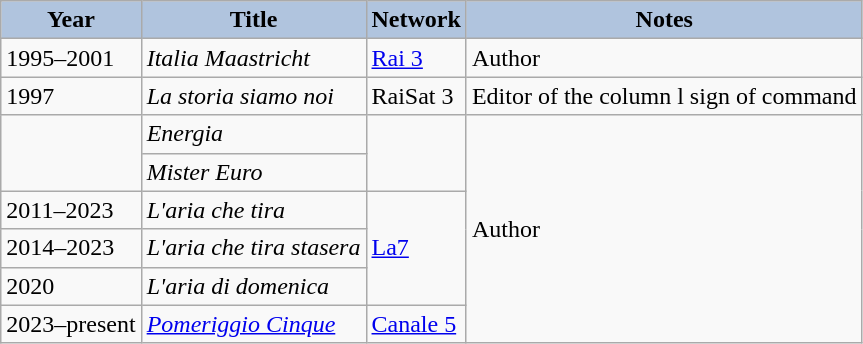<table class="wikitable">
<tr>
<th style="background:#B0C4DE;">Year</th>
<th style="background:#B0C4DE;">Title</th>
<th style="background:#B0C4DE;">Network</th>
<th style="background:#B0C4DE;">Notes</th>
</tr>
<tr>
<td>1995–2001</td>
<td><em>Italia Maastricht</em></td>
<td><a href='#'>Rai 3</a></td>
<td>Author</td>
</tr>
<tr>
<td>1997</td>
<td><em>La storia siamo noi</em></td>
<td>RaiSat 3</td>
<td>Editor of the column l sign of command</td>
</tr>
<tr>
<td rowspan="2"></td>
<td><em>Energia</em></td>
<td rowspan="2"></td>
<td rowspan="6">Author</td>
</tr>
<tr>
<td><em>Mister Euro</em></td>
</tr>
<tr>
<td>2011–2023</td>
<td><em>L'aria che tira</em></td>
<td rowspan="3"><a href='#'>La7</a></td>
</tr>
<tr>
<td>2014–2023</td>
<td><em>L'aria che tira stasera</em></td>
</tr>
<tr>
<td>2020</td>
<td><em>L'aria di domenica</em></td>
</tr>
<tr>
<td>2023–present</td>
<td><em><a href='#'>Pomeriggio Cinque</a></em></td>
<td><a href='#'>Canale 5</a></td>
</tr>
</table>
